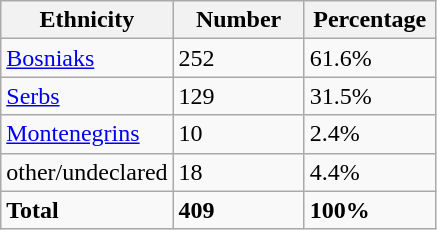<table class="wikitable">
<tr>
<th width="100px">Ethnicity</th>
<th width="80px">Number</th>
<th width="80px">Percentage</th>
</tr>
<tr>
<td><a href='#'>Bosniaks</a></td>
<td>252</td>
<td>61.6%</td>
</tr>
<tr>
<td><a href='#'>Serbs</a></td>
<td>129</td>
<td>31.5%</td>
</tr>
<tr>
<td><a href='#'>Montenegrins</a></td>
<td>10</td>
<td>2.4%</td>
</tr>
<tr>
<td>other/undeclared</td>
<td>18</td>
<td>4.4%</td>
</tr>
<tr>
<td><strong>Total</strong></td>
<td><strong>409</strong></td>
<td><strong>100%</strong></td>
</tr>
</table>
